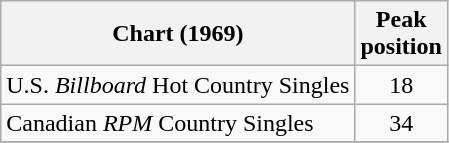<table class="wikitable sortable">
<tr>
<th align="left">Chart (1969)</th>
<th align="center">Peak<br>position</th>
</tr>
<tr>
<td align="left">U.S. <em>Billboard</em> Hot Country Singles</td>
<td align="center">18</td>
</tr>
<tr>
<td align="left">Canadian <em>RPM</em> Country Singles</td>
<td align="center">34</td>
</tr>
<tr>
</tr>
</table>
